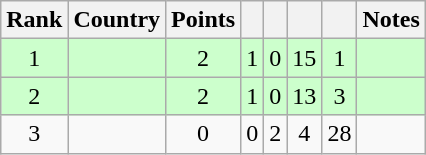<table class="wikitable sortable" style="text-align: center;">
<tr>
<th>Rank</th>
<th>Country</th>
<th>Points</th>
<th></th>
<th></th>
<th></th>
<th></th>
<th>Notes</th>
</tr>
<tr style="background:#cfc;">
<td>1</td>
<td align=left></td>
<td>2</td>
<td>1</td>
<td>0</td>
<td>15</td>
<td>1</td>
<td></td>
</tr>
<tr style="background:#cfc;">
<td>2</td>
<td align=left></td>
<td>2</td>
<td>1</td>
<td>0</td>
<td>13</td>
<td>3</td>
<td></td>
</tr>
<tr>
<td>3</td>
<td align=left></td>
<td>0</td>
<td>0</td>
<td>2</td>
<td>4</td>
<td>28</td>
<td></td>
</tr>
</table>
